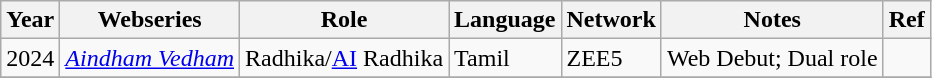<table class="wikitable sortable">
<tr>
<th>Year</th>
<th>Webseries</th>
<th>Role</th>
<th>Language</th>
<th>Network</th>
<th>Notes</th>
<th>Ref</th>
</tr>
<tr>
<td>2024</td>
<td><em><a href='#'>Aindham Vedham</a></em></td>
<td>Radhika/<a href='#'>AI</a> Radhika</td>
<td>Tamil</td>
<td>ZEE5</td>
<td>Web Debut; Dual role</td>
<td></td>
</tr>
<tr>
</tr>
</table>
